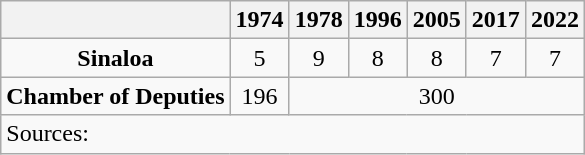<table class="wikitable" style="text-align: center">
<tr>
<th></th>
<th>1974</th>
<th>1978</th>
<th>1996</th>
<th>2005</th>
<th>2017</th>
<th>2022</th>
</tr>
<tr>
<td><strong>Sinaloa</strong></td>
<td>5</td>
<td>9</td>
<td>8</td>
<td>8</td>
<td>7</td>
<td>7</td>
</tr>
<tr>
<td><strong>Chamber of Deputies</strong></td>
<td>196</td>
<td colspan=5>300</td>
</tr>
<tr>
<td colspan=7 style="text-align: left">Sources: </td>
</tr>
</table>
